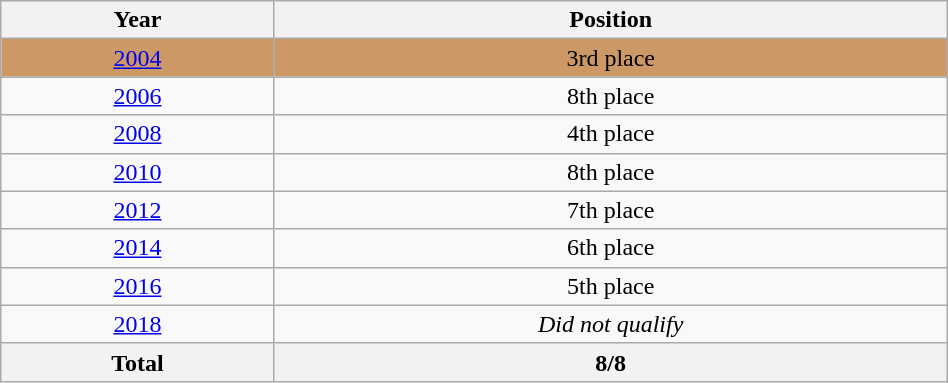<table class="wikitable" width=50% style="font-size:100%; text-align:center;">
<tr>
<th>Year</th>
<th>Position</th>
</tr>
<tr bgcolor=cc9966>
<td> <a href='#'>2004</a></td>
<td>3rd place</td>
</tr>
<tr>
<td> <a href='#'>2006</a></td>
<td>8th place</td>
</tr>
<tr>
<td> <a href='#'>2008</a></td>
<td>4th place</td>
</tr>
<tr>
<td> <a href='#'>2010</a></td>
<td>8th place</td>
</tr>
<tr>
<td> <a href='#'>2012</a></td>
<td>7th place</td>
</tr>
<tr>
<td> <a href='#'>2014</a></td>
<td>6th place</td>
</tr>
<tr>
<td> <a href='#'>2016</a></td>
<td>5th place</td>
</tr>
<tr>
<td> <a href='#'>2018</a></td>
<td><em>Did not qualify</em></td>
</tr>
<tr>
<th>Total</th>
<th>8/8</th>
</tr>
</table>
